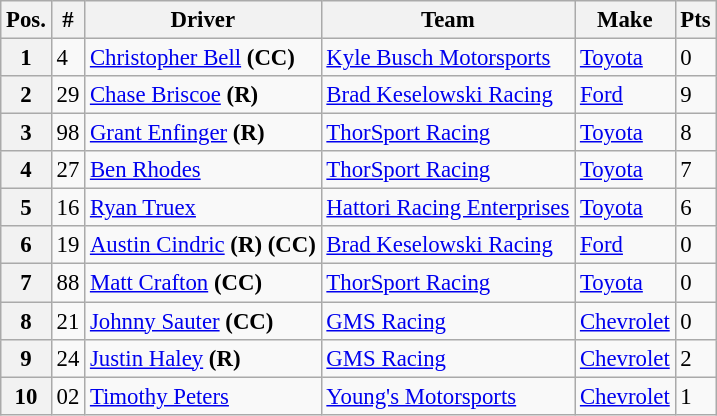<table class="wikitable" style="font-size:95%">
<tr>
<th>Pos.</th>
<th>#</th>
<th>Driver</th>
<th>Team</th>
<th>Make</th>
<th>Pts</th>
</tr>
<tr>
<th>1</th>
<td>4</td>
<td><a href='#'>Christopher Bell</a> <strong>(CC)</strong></td>
<td><a href='#'>Kyle Busch Motorsports</a></td>
<td><a href='#'>Toyota</a></td>
<td>0</td>
</tr>
<tr>
<th>2</th>
<td>29</td>
<td><a href='#'>Chase Briscoe</a> <strong>(R)</strong></td>
<td><a href='#'>Brad Keselowski Racing</a></td>
<td><a href='#'>Ford</a></td>
<td>9</td>
</tr>
<tr>
<th>3</th>
<td>98</td>
<td><a href='#'>Grant Enfinger</a> <strong>(R)</strong></td>
<td><a href='#'>ThorSport Racing</a></td>
<td><a href='#'>Toyota</a></td>
<td>8</td>
</tr>
<tr>
<th>4</th>
<td>27</td>
<td><a href='#'>Ben Rhodes</a></td>
<td><a href='#'>ThorSport Racing</a></td>
<td><a href='#'>Toyota</a></td>
<td>7</td>
</tr>
<tr>
<th>5</th>
<td>16</td>
<td><a href='#'>Ryan Truex</a></td>
<td><a href='#'>Hattori Racing Enterprises</a></td>
<td><a href='#'>Toyota</a></td>
<td>6</td>
</tr>
<tr>
<th>6</th>
<td>19</td>
<td><a href='#'>Austin Cindric</a> <strong>(R) (CC)</strong></td>
<td><a href='#'>Brad Keselowski Racing</a></td>
<td><a href='#'>Ford</a></td>
<td>0</td>
</tr>
<tr>
<th>7</th>
<td>88</td>
<td><a href='#'>Matt Crafton</a> <strong>(CC)</strong></td>
<td><a href='#'>ThorSport Racing</a></td>
<td><a href='#'>Toyota</a></td>
<td>0</td>
</tr>
<tr>
<th>8</th>
<td>21</td>
<td><a href='#'>Johnny Sauter</a> <strong>(CC)</strong></td>
<td><a href='#'>GMS Racing</a></td>
<td><a href='#'>Chevrolet</a></td>
<td>0</td>
</tr>
<tr>
<th>9</th>
<td>24</td>
<td><a href='#'>Justin Haley</a> <strong>(R)</strong></td>
<td><a href='#'>GMS Racing</a></td>
<td><a href='#'>Chevrolet</a></td>
<td>2</td>
</tr>
<tr>
<th>10</th>
<td>02</td>
<td><a href='#'>Timothy Peters</a></td>
<td><a href='#'>Young's Motorsports</a></td>
<td><a href='#'>Chevrolet</a></td>
<td>1</td>
</tr>
</table>
